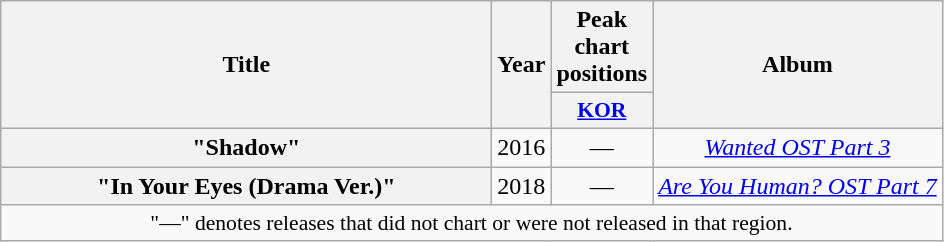<table class="wikitable plainrowheaders" style="text-align:center;" border="1">
<tr>
<th scope="col" rowspan="2" style="width:20em;">Title</th>
<th scope="col" rowspan="2">Year</th>
<th scope="col" colspan="1">Peak chart positions</th>
<th scope="col" rowspan="2">Album</th>
</tr>
<tr>
<th scope="col" style="width:3em;font-size:90%;"><a href='#'>KOR</a><br></th>
</tr>
<tr>
<th scope="row">"Shadow" <br></th>
<td>2016</td>
<td>—</td>
<td><em><a href='#'>Wanted OST Part 3</a></em></td>
</tr>
<tr>
<th scope="row">"In Your Eyes (Drama Ver.)" <br></th>
<td>2018</td>
<td>—</td>
<td><em><a href='#'>Are You Human? OST Part 7</a></em></td>
</tr>
<tr>
<td colspan="5" style="font-size:90%">"—" denotes releases that did not chart or were not released in that region.</td>
</tr>
</table>
